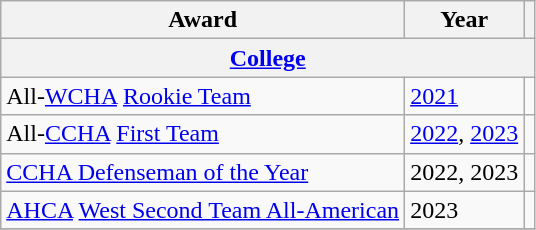<table class="wikitable">
<tr>
<th>Award</th>
<th>Year</th>
<th></th>
</tr>
<tr>
<th colspan="3"><a href='#'>College</a></th>
</tr>
<tr>
<td>All-<a href='#'>WCHA</a> <a href='#'>Rookie Team</a></td>
<td><a href='#'>2021</a></td>
<td></td>
</tr>
<tr>
<td>All-<a href='#'>CCHA</a> <a href='#'>First Team</a></td>
<td><a href='#'>2022</a>, <a href='#'>2023</a></td>
<td></td>
</tr>
<tr>
<td><a href='#'>CCHA Defenseman of the Year</a></td>
<td>2022, 2023</td>
<td></td>
</tr>
<tr>
<td><a href='#'>AHCA</a> <a href='#'>West Second Team All-American</a></td>
<td>2023</td>
<td></td>
</tr>
<tr>
</tr>
</table>
